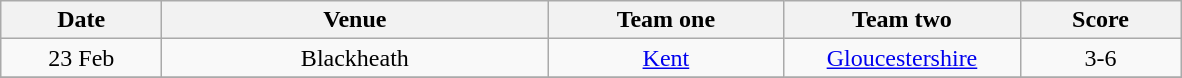<table class="wikitable" style="text-align: center">
<tr>
<th width=100>Date</th>
<th width=250>Venue</th>
<th width=150>Team one</th>
<th width=150>Team two</th>
<th width=100>Score</th>
</tr>
<tr>
<td>23 Feb</td>
<td>Blackheath</td>
<td><a href='#'>Kent</a></td>
<td><a href='#'>Gloucestershire</a></td>
<td>3-6</td>
</tr>
<tr>
</tr>
</table>
